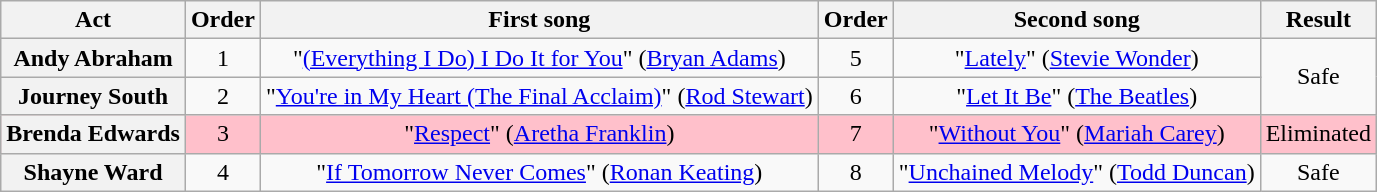<table class="wikitable plainrowheaders" style="text-align:center;">
<tr>
<th>Act</th>
<th>Order</th>
<th>First song</th>
<th>Order</th>
<th>Second song</th>
<th>Result</th>
</tr>
<tr>
<th scope="row">Andy Abraham</th>
<td>1</td>
<td>"<a href='#'>(Everything I Do) I Do It for You</a>" (<a href='#'>Bryan Adams</a>)</td>
<td>5</td>
<td>"<a href='#'>Lately</a>" (<a href='#'>Stevie Wonder</a>)</td>
<td rowspan=2>Safe</td>
</tr>
<tr>
<th scope="row">Journey South</th>
<td>2</td>
<td>"<a href='#'>You're in My Heart (The Final Acclaim)</a>" (<a href='#'>Rod Stewart</a>)</td>
<td>6</td>
<td>"<a href='#'>Let It Be</a>" (<a href='#'>The Beatles</a>)</td>
</tr>
<tr style="background: pink">
<th scope="row">Brenda Edwards</th>
<td>3</td>
<td>"<a href='#'>Respect</a>" (<a href='#'>Aretha Franklin</a>)</td>
<td>7</td>
<td>"<a href='#'>Without You</a>" (<a href='#'>Mariah Carey</a>)</td>
<td>Eliminated</td>
</tr>
<tr>
<th scope="row">Shayne Ward</th>
<td>4</td>
<td>"<a href='#'>If Tomorrow Never Comes</a>" (<a href='#'>Ronan Keating</a>)</td>
<td>8</td>
<td>"<a href='#'>Unchained Melody</a>" (<a href='#'>Todd Duncan</a>)</td>
<td>Safe</td>
</tr>
</table>
